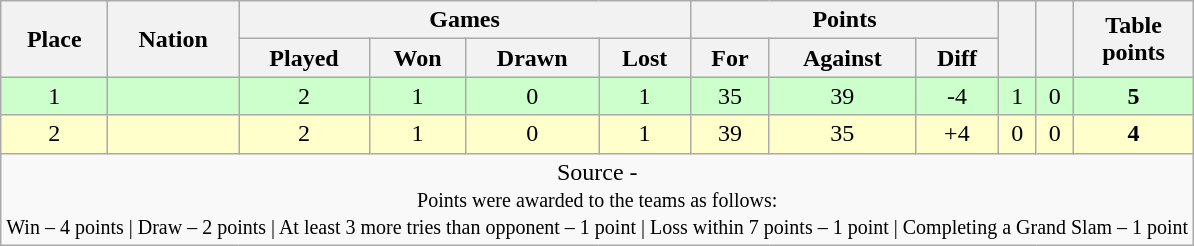<table class="wikitable" style="text-align:center">
<tr>
<th rowspan="2">Place</th>
<th rowspan="2">Nation</th>
<th colspan="4">Games</th>
<th colspan="3">Points</th>
<th rowspan="2"></th>
<th rowspan="2"></th>
<th rowspan="2">Table<br>points</th>
</tr>
<tr>
<th>Played</th>
<th>Won</th>
<th>Drawn</th>
<th>Lost</th>
<th>For</th>
<th>Against</th>
<th>Diff</th>
</tr>
<tr bgcolor="#ccffcc">
<td>1</td>
<td style="text-align:left"></td>
<td>2</td>
<td>1</td>
<td>0</td>
<td>1</td>
<td>35</td>
<td>39</td>
<td>-4</td>
<td>1</td>
<td>0</td>
<td><strong>5</strong></td>
</tr>
<tr bgcolor="#FFFFCC">
<td>2</td>
<td style="text-align:left"></td>
<td>2</td>
<td>1</td>
<td>0</td>
<td>1</td>
<td>39</td>
<td>35</td>
<td>+4</td>
<td>0</td>
<td>0</td>
<td><strong>4</strong></td>
</tr>
<tr>
<td colspan="100%" style="text-align:center">Source - <br><small>Points were awarded to the teams as follows:<br>Win – 4 points | Draw – 2 points | At least 3 more tries than opponent – 1 point | Loss within 7 points – 1 point | Completing a Grand Slam – 1 point</small></td>
</tr>
</table>
